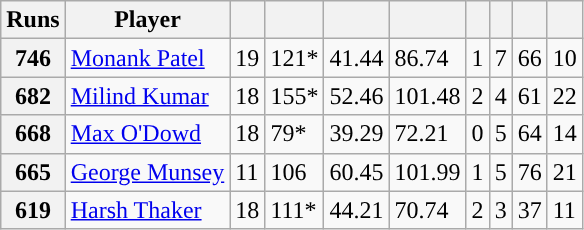<table class="wikitable sortable" style="text-align:centre;">
<tr>
<th scope=col>Runs</th>
<th scope=col>Player</th>
<th scope=col></th>
<th scope=col></th>
<th scope=col><a href='#'></a></th>
<th scope=col><a href='#'></a></th>
<th scope=col><a href='#'></a></th>
<th scope=col></th>
<th scope=col><a href='#'></a></th>
<th scope=col></th>
</tr>
<tr>
<th scope=row>746</th>
<td> <a href='#'>Monank Patel</a></td>
<td>19</td>
<td>121*</td>
<td align="center">41.44</td>
<td>86.74</td>
<td>1</td>
<td>7</td>
<td>66</td>
<td>10</td>
</tr>
<tr>
<th scope=row>682</th>
<td> <a href='#'>Milind Kumar</a></td>
<td>18</td>
<td>155*</td>
<td align="center">52.46</td>
<td>101.48</td>
<td>2</td>
<td>4</td>
<td>61</td>
<td>22</td>
</tr>
<tr>
<th scope=row>668</th>
<td> <a href='#'>Max O'Dowd</a></td>
<td>18</td>
<td>79*</td>
<td align=center>39.29</td>
<td>72.21</td>
<td>0</td>
<td>5</td>
<td>64</td>
<td>14</td>
</tr>
<tr>
<th scope=row>665</th>
<td> <a href='#'>George Munsey</a></td>
<td>11</td>
<td>106</td>
<td align=center>60.45</td>
<td>101.99</td>
<td>1</td>
<td>5</td>
<td>76</td>
<td>21</td>
</tr>
<tr>
<th scope=row>619</th>
<td> <a href='#'>Harsh Thaker</a></td>
<td>18</td>
<td>111*</td>
<td align=center>44.21</td>
<td>70.74</td>
<td>2</td>
<td>3</td>
<td>37</td>
<td>11</td>
</tr>
</table>
